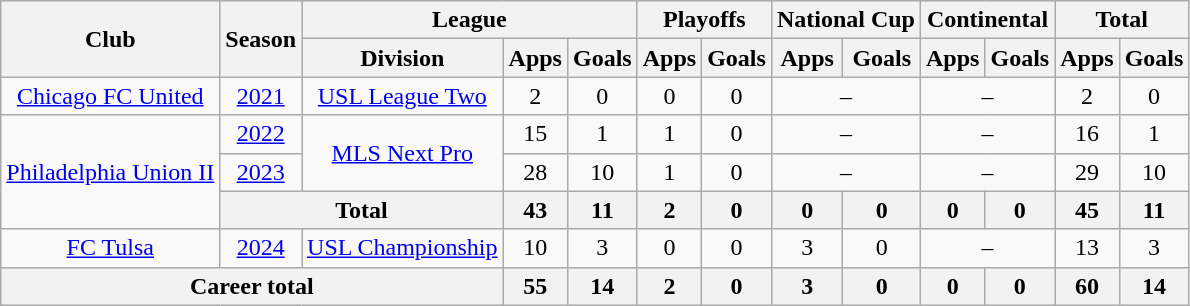<table class="wikitable" style="text-align: center">
<tr>
<th rowspan="2">Club</th>
<th rowspan="2">Season</th>
<th colspan="3">League</th>
<th colspan="2">Playoffs</th>
<th colspan="2">National Cup</th>
<th colspan="2">Continental</th>
<th colspan="2">Total</th>
</tr>
<tr>
<th>Division</th>
<th>Apps</th>
<th>Goals</th>
<th>Apps</th>
<th>Goals</th>
<th>Apps</th>
<th>Goals</th>
<th>Apps</th>
<th>Goals</th>
<th>Apps</th>
<th>Goals</th>
</tr>
<tr>
<td><a href='#'>Chicago FC United</a></td>
<td><a href='#'>2021</a></td>
<td><a href='#'>USL League Two</a></td>
<td>2</td>
<td>0</td>
<td>0</td>
<td>0</td>
<td colspan="2">–</td>
<td colspan="2">–</td>
<td>2</td>
<td>0</td>
</tr>
<tr>
<td rowspan="3"><a href='#'>Philadelphia Union II</a></td>
<td><a href='#'>2022</a></td>
<td rowspan="2"><a href='#'>MLS Next Pro</a></td>
<td>15</td>
<td>1</td>
<td>1</td>
<td>0</td>
<td colspan="2">–</td>
<td colspan="2">–</td>
<td>16</td>
<td>1</td>
</tr>
<tr>
<td><a href='#'>2023</a></td>
<td>28</td>
<td>10</td>
<td>1</td>
<td>0</td>
<td colspan="2">–</td>
<td colspan="2">–</td>
<td>29</td>
<td>10</td>
</tr>
<tr>
<th colspan="2">Total</th>
<th>43</th>
<th>11</th>
<th>2</th>
<th>0</th>
<th>0</th>
<th>0</th>
<th>0</th>
<th>0</th>
<th>45</th>
<th>11</th>
</tr>
<tr>
<td><a href='#'>FC Tulsa</a></td>
<td><a href='#'>2024</a></td>
<td><a href='#'>USL Championship</a></td>
<td>10</td>
<td>3</td>
<td>0</td>
<td>0</td>
<td>3</td>
<td>0</td>
<td colspan="2">–</td>
<td>13</td>
<td>3</td>
</tr>
<tr>
<th colspan="3">Career total</th>
<th>55</th>
<th>14</th>
<th>2</th>
<th>0</th>
<th>3</th>
<th>0</th>
<th>0</th>
<th>0</th>
<th>60</th>
<th>14</th>
</tr>
</table>
